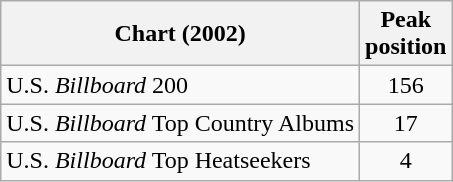<table class="wikitable">
<tr>
<th>Chart (2002)</th>
<th>Peak<br>position</th>
</tr>
<tr>
<td>U.S. <em>Billboard</em> 200</td>
<td align="center">156</td>
</tr>
<tr>
<td>U.S. <em>Billboard</em> Top Country Albums</td>
<td align="center">17</td>
</tr>
<tr>
<td>U.S. <em>Billboard</em> Top Heatseekers</td>
<td align="center">4</td>
</tr>
</table>
